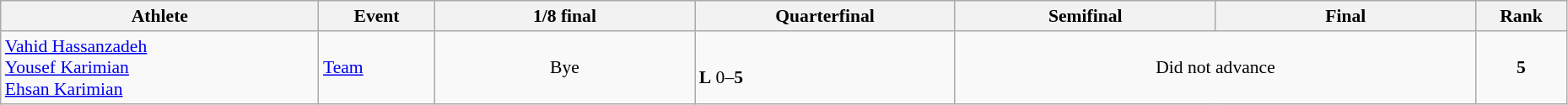<table class="wikitable" width="98%" style="text-align:left; font-size:90%">
<tr>
<th width="11%">Athlete</th>
<th width="4%">Event</th>
<th width="9%">1/8 final</th>
<th width="9%">Quarterfinal</th>
<th width="9%">Semifinal</th>
<th width="9%">Final</th>
<th width="3%">Rank</th>
</tr>
<tr>
<td><a href='#'>Vahid Hassanzadeh</a><br><a href='#'>Yousef Karimian</a><br><a href='#'>Ehsan Karimian</a></td>
<td><a href='#'>Team</a></td>
<td align=center>Bye</td>
<td><br><strong>L</strong> 0–<strong>5</strong></td>
<td colspan=2 align=center>Did not advance</td>
<td align=center><strong>5</strong></td>
</tr>
</table>
